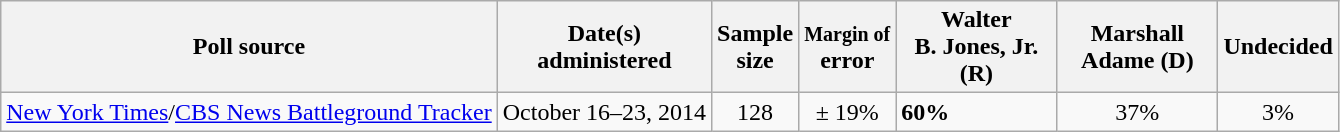<table class="wikitable">
<tr>
<th>Poll source</th>
<th>Date(s)<br>administered</th>
<th>Sample<br>size</th>
<th><small>Margin of</small><br>error</th>
<th style="width:100px;">Walter<br>B. Jones, Jr. (R)</th>
<th style="width:100px;">Marshall<br>Adame (D)</th>
<th>Undecided</th>
</tr>
<tr>
<td><a href='#'>New York Times</a>/<a href='#'>CBS News Battleground Tracker</a></td>
<td align=center>October 16–23, 2014</td>
<td align=center>128</td>
<td align=center>± 19%</td>
<td><strong>60%</strong></td>
<td align=center>37%</td>
<td align=center>3%</td>
</tr>
</table>
